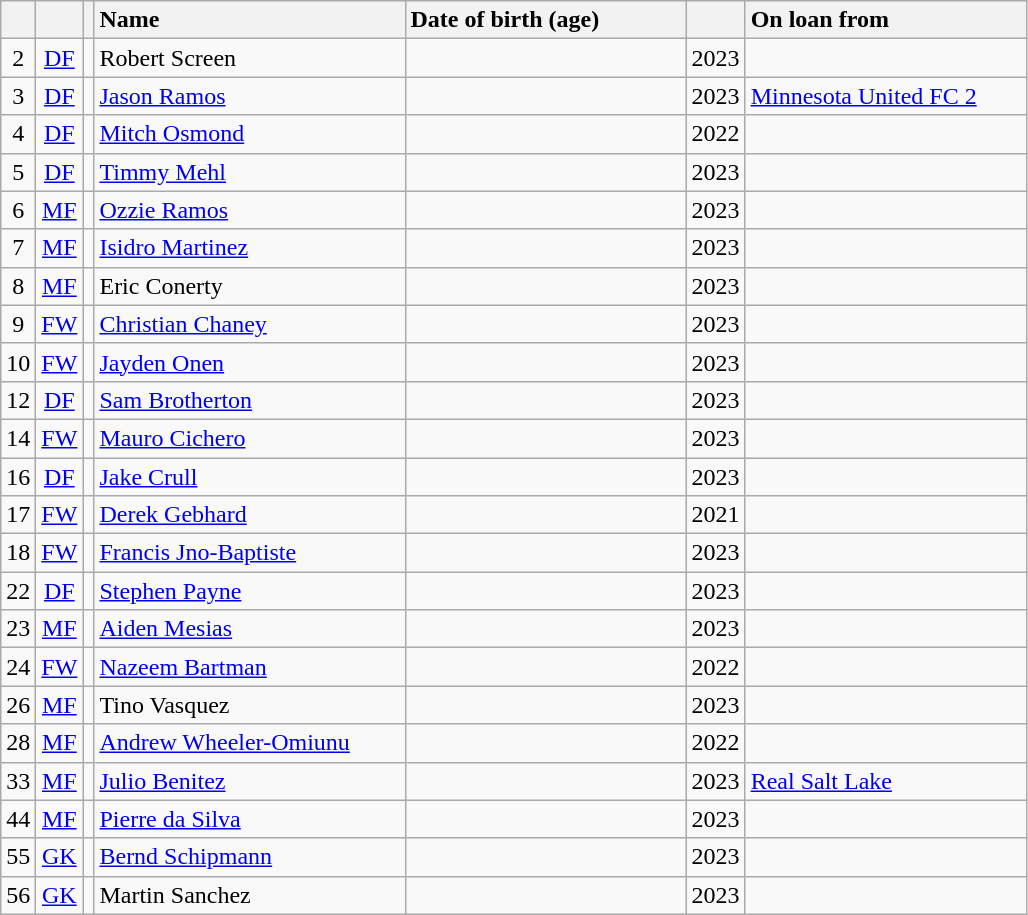<table class="wikitable sortable" style="text-align:center;">
<tr>
<th></th>
<th></th>
<th></th>
<th style="text-align:left; width:200px;">Name</th>
<th style="text-align:left; width:180px;">Date of birth (age)</th>
<th></th>
<th style="text-align:left; width:180px;">On loan from</th>
</tr>
<tr>
<td>2</td>
<td><a href='#'>DF</a></td>
<td></td>
<td data-sort-value="Screen, Robert" style="text-align:left;">Robert Screen</td>
<td style="text-align:left;"></td>
<td>2023</td>
<td style="text-align:left;"></td>
</tr>
<tr>
<td>3</td>
<td><a href='#'>DF</a></td>
<td></td>
<td data-sort-value="Ramos, Jason" style="text-align:left;"><a href='#'>Jason Ramos</a></td>
<td style="text-align:left;"></td>
<td>2023</td>
<td style="text-align:left;"><a href='#'>Minnesota United FC 2</a></td>
</tr>
<tr>
<td>4</td>
<td><a href='#'>DF</a></td>
<td></td>
<td data-sort-value="Osmond, Mitch" style="text-align:left;"><a href='#'>Mitch Osmond</a></td>
<td style="text-align:left;"></td>
<td>2022</td>
<td style="text-align:left;"></td>
</tr>
<tr>
<td>5</td>
<td><a href='#'>DF</a></td>
<td></td>
<td data-sort-value="Mehl, Timmy" style="text-align:left;"><a href='#'>Timmy Mehl</a></td>
<td style="text-align:left;"></td>
<td>2023</td>
<td style="text-align:left;"></td>
</tr>
<tr>
<td>6</td>
<td><a href='#'>MF</a></td>
<td></td>
<td data-sort-value="Ramos, Ozzie" style="text-align:left;"><a href='#'>Ozzie Ramos</a></td>
<td style="text-align:left;"></td>
<td>2023</td>
<td style="text-align:left;"></td>
</tr>
<tr>
<td>7</td>
<td><a href='#'>MF</a></td>
<td></td>
<td data-sort-value="Martinez, Isidro" style="text-align:left;"><a href='#'>Isidro Martinez</a></td>
<td style="text-align:left;"></td>
<td>2023</td>
<td style="text-align:left;"></td>
</tr>
<tr>
<td>8</td>
<td><a href='#'>MF</a></td>
<td></td>
<td data-sort-value="Conerty, Eric" style="text-align:left;">Eric Conerty</td>
<td style="text-align:left;"></td>
<td>2023</td>
<td style="text-align:left;"></td>
</tr>
<tr>
<td>9</td>
<td><a href='#'>FW</a></td>
<td></td>
<td data-sort-value="Chaney, Christian" style="text-align:left;"><a href='#'>Christian Chaney</a></td>
<td style="text-align:left;"></td>
<td>2023</td>
<td style="text-align:left;"></td>
</tr>
<tr>
<td>10</td>
<td><a href='#'>FW</a></td>
<td></td>
<td data-sort-value="Onen, Jayden" style="text-align:left;"><a href='#'>Jayden Onen</a></td>
<td style="text-align:left;"></td>
<td>2023</td>
<td style="text-align:left;"></td>
</tr>
<tr>
<td>12</td>
<td><a href='#'>DF</a></td>
<td></td>
<td data-sort-value="Brotherton, Sam" style="text-align:left;"><a href='#'>Sam Brotherton</a></td>
<td style="text-align:left;"></td>
<td>2023</td>
<td style="text-align:left;"></td>
</tr>
<tr>
<td>14</td>
<td><a href='#'>FW</a></td>
<td></td>
<td data-sort-value="Cichero, Mauro" style="text-align:left;"><a href='#'>Mauro Cichero</a></td>
<td style="text-align:left;"></td>
<td>2023</td>
<td style="text-align:left;"></td>
</tr>
<tr>
<td>16</td>
<td><a href='#'>DF</a></td>
<td></td>
<td data-sort-value="Crull, Jake" style="text-align:left;"><a href='#'>Jake Crull</a></td>
<td style="text-align:left;"></td>
<td>2023</td>
<td style="text-align:left;"></td>
</tr>
<tr>
<td>17</td>
<td><a href='#'>FW</a></td>
<td></td>
<td data-sort-value="Gebhard, Derek" style="text-align:left;"><a href='#'>Derek Gebhard</a></td>
<td style="text-align:left;"></td>
<td>2021</td>
<td style="text-align:left;"></td>
</tr>
<tr>
<td>18</td>
<td><a href='#'>FW</a></td>
<td></td>
<td data-sort-value="Jno-Baptiste, Francis" style="text-align:left;"><a href='#'>Francis Jno-Baptiste</a></td>
<td style="text-align:left;"></td>
<td>2023</td>
<td style="text-align:left;"></td>
</tr>
<tr>
<td>22</td>
<td><a href='#'>DF</a></td>
<td></td>
<td data-sort-value="Payne, Stephen" style="text-align:left;"><a href='#'>Stephen Payne</a></td>
<td style="text-align:left;"></td>
<td>2023</td>
<td style="text-align:left;"></td>
</tr>
<tr>
<td>23</td>
<td><a href='#'>MF</a></td>
<td></td>
<td data-sort-value="Mesias, Aiden" style="text-align:left;"><a href='#'>Aiden Mesias</a></td>
<td style="text-align:left;"></td>
<td>2023</td>
<td style="text-align:left;"></td>
</tr>
<tr>
<td>24</td>
<td><a href='#'>FW</a></td>
<td></td>
<td data-sort-value="Bartman, Nazeem" style="text-align:left;"><a href='#'>Nazeem Bartman</a></td>
<td style="text-align:left;"></td>
<td>2022</td>
<td style="text-align:left;"></td>
</tr>
<tr>
<td>26</td>
<td><a href='#'>MF</a></td>
<td></td>
<td data-sort-value="Vasquez, Tino" style="text-align:left;">Tino Vasquez</td>
<td style="text-align:left;"></td>
<td>2023</td>
<td style="text-align:left;"></td>
</tr>
<tr>
<td>28</td>
<td><a href='#'>MF</a></td>
<td></td>
<td data-sort-value="Wheeler-Omiunu, Andrew" style="text-align:left;"><a href='#'>Andrew Wheeler-Omiunu</a></td>
<td style="text-align:left;"></td>
<td>2022</td>
<td style="text-align:left;"></td>
</tr>
<tr>
<td>33</td>
<td><a href='#'>MF</a></td>
<td></td>
<td data-sort-value="Benitez, Julio" style="text-align:left;"><a href='#'>Julio Benitez</a></td>
<td style="text-align:left;"></td>
<td>2023</td>
<td style="text-align:left;"><a href='#'>Real Salt Lake</a></td>
</tr>
<tr>
<td>44</td>
<td><a href='#'>MF</a></td>
<td></td>
<td data-sort-value="da Silva, Pierre" style="text-align:left;"><a href='#'>Pierre da Silva</a></td>
<td style="text-align:left;"></td>
<td>2023</td>
<td style="text-align:left;"></td>
</tr>
<tr>
<td>55</td>
<td><a href='#'>GK</a></td>
<td></td>
<td data-sort-value="Schipmann, Bernd" style="text-align:left;"><a href='#'>Bernd Schipmann</a></td>
<td style="text-align:left;"></td>
<td>2023</td>
<td style="text-align:left;"></td>
</tr>
<tr>
<td>56</td>
<td><a href='#'>GK</a></td>
<td></td>
<td data-sort-value="Sanchez, Martin" style="text-align:left;">Martin Sanchez</td>
<td style="text-align:left;"></td>
<td>2023</td>
<td style="text-align:left;"></td>
</tr>
</table>
